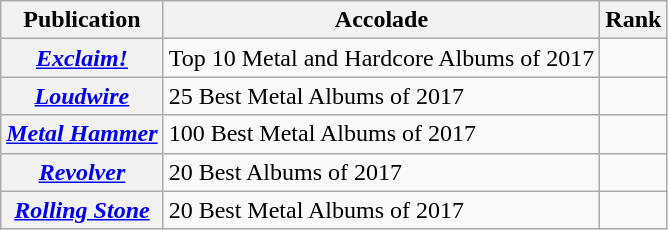<table class="wikitable sortable plainrowheaders">
<tr>
<th>Publication</th>
<th>Accolade</th>
<th>Rank</th>
</tr>
<tr>
<th scope="row"><em><a href='#'>Exclaim!</a></em></th>
<td>Top 10 Metal and Hardcore Albums of 2017</td>
<td></td>
</tr>
<tr>
<th scope="row"><em><a href='#'>Loudwire</a></em></th>
<td>25 Best Metal Albums of 2017</td>
<td></td>
</tr>
<tr>
<th scope="row"><em><a href='#'>Metal Hammer</a></em></th>
<td>100 Best Metal Albums of 2017</td>
<td></td>
</tr>
<tr>
<th scope="row"><em><a href='#'>Revolver</a></em></th>
<td>20 Best Albums of 2017</td>
<td></td>
</tr>
<tr>
<th scope="row"><em><a href='#'>Rolling Stone</a></em></th>
<td>20 Best Metal Albums of 2017</td>
<td></td>
</tr>
</table>
